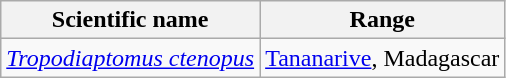<table class="wikitable sortable">
<tr>
<th>Scientific name</th>
<th>Range</th>
</tr>
<tr>
<td><em><a href='#'>Tropodiaptomus ctenopus</a></em></td>
<td><a href='#'>Tananarive</a>, Madagascar</td>
</tr>
</table>
